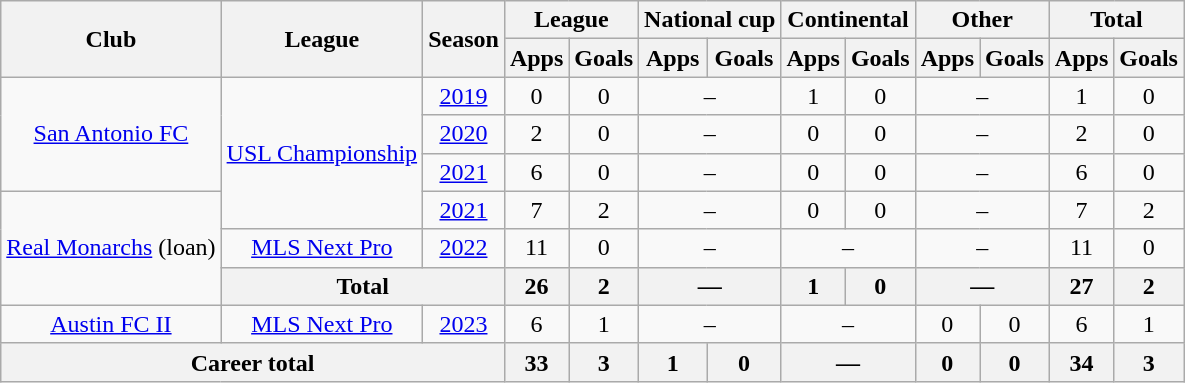<table class="wikitable" style="text-align:center">
<tr>
<th rowspan="2">Club</th>
<th rowspan="2">League</th>
<th rowspan="2">Season</th>
<th colspan="2">League</th>
<th colspan="2">National cup</th>
<th colspan="2">Continental</th>
<th colspan="2">Other</th>
<th colspan="2">Total</th>
</tr>
<tr>
<th>Apps</th>
<th>Goals</th>
<th>Apps</th>
<th>Goals</th>
<th>Apps</th>
<th>Goals</th>
<th>Apps</th>
<th>Goals</th>
<th>Apps</th>
<th>Goals</th>
</tr>
<tr>
<td rowspan=3><a href='#'>San Antonio FC</a></td>
<td rowspan=4><a href='#'>USL Championship</a></td>
<td><a href='#'>2019</a></td>
<td>0</td>
<td>0</td>
<td colspan="2">–</td>
<td>1</td>
<td>0</td>
<td colspan="2">–</td>
<td>1</td>
<td>0</td>
</tr>
<tr>
<td><a href='#'>2020</a></td>
<td>2</td>
<td>0</td>
<td colspan="2">–</td>
<td>0</td>
<td>0</td>
<td colspan="2">–</td>
<td>2</td>
<td>0</td>
</tr>
<tr>
<td><a href='#'>2021</a></td>
<td>6</td>
<td>0</td>
<td colspan="2">–</td>
<td>0</td>
<td>0</td>
<td colspan="2">–</td>
<td>6</td>
<td>0</td>
</tr>
<tr>
<td rowspan=3><a href='#'>Real Monarchs</a> (loan)</td>
<td><a href='#'>2021</a></td>
<td>7</td>
<td>2</td>
<td colspan="2">–</td>
<td>0</td>
<td>0</td>
<td colspan="2">–</td>
<td>7</td>
<td>2</td>
</tr>
<tr>
<td><a href='#'>MLS Next Pro</a></td>
<td><a href='#'>2022</a></td>
<td>11</td>
<td>0</td>
<td colspan="2">–</td>
<td colspan="2">–</td>
<td colspan="2">–</td>
<td>11</td>
<td>0</td>
</tr>
<tr>
<th colspan="2">Total</th>
<th>26</th>
<th>2</th>
<th colspan="2">—</th>
<th>1</th>
<th>0</th>
<th colspan="2">—</th>
<th>27</th>
<th>2</th>
</tr>
<tr>
<td><a href='#'>Austin FC II</a></td>
<td><a href='#'>MLS Next Pro</a></td>
<td><a href='#'>2023</a></td>
<td>6</td>
<td>1</td>
<td colspan="2">–</td>
<td colspan="2">–</td>
<td>0</td>
<td>0</td>
<td>6</td>
<td>1</td>
</tr>
<tr>
<th colspan="3">Career total</th>
<th>33</th>
<th>3</th>
<th>1</th>
<th>0</th>
<th colspan="2">—</th>
<th>0</th>
<th>0</th>
<th>34</th>
<th>3</th>
</tr>
</table>
